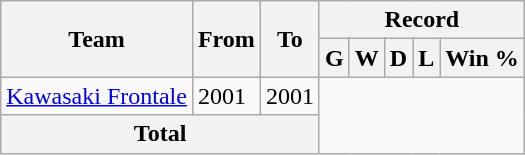<table class="wikitable" style="text-align: center">
<tr>
<th rowspan="2">Team</th>
<th rowspan="2">From</th>
<th rowspan="2">To</th>
<th colspan="5">Record</th>
</tr>
<tr>
<th>G</th>
<th>W</th>
<th>D</th>
<th>L</th>
<th>Win %</th>
</tr>
<tr>
<td align="left"><a href='#'>Kawasaki Frontale</a></td>
<td align="left">2001</td>
<td align="left">2001<br></td>
</tr>
<tr>
<th colspan="3">Total<br></th>
</tr>
</table>
